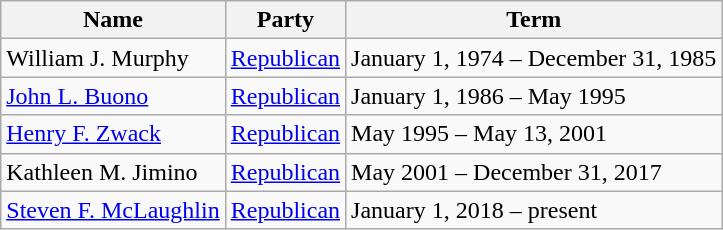<table class="wikitable">
<tr>
<th>Name</th>
<th>Party</th>
<th>Term</th>
</tr>
<tr>
<td>William J. Murphy</td>
<td><a href='#'>Republican</a></td>
<td>January 1, 1974 – December 31, 1985</td>
</tr>
<tr>
<td><a href='#'>John L. Buono</a></td>
<td><a href='#'>Republican</a></td>
<td>January 1, 1986 – May 1995</td>
</tr>
<tr>
<td><a href='#'>Henry F. Zwack</a></td>
<td><a href='#'>Republican</a></td>
<td>May 1995 – May 13, 2001</td>
</tr>
<tr>
<td>Kathleen M. Jimino</td>
<td><a href='#'>Republican</a></td>
<td>May 2001 – December 31, 2017</td>
</tr>
<tr>
<td><a href='#'>Steven F. McLaughlin</a></td>
<td><a href='#'>Republican</a></td>
<td>January 1, 2018 – present</td>
</tr>
</table>
